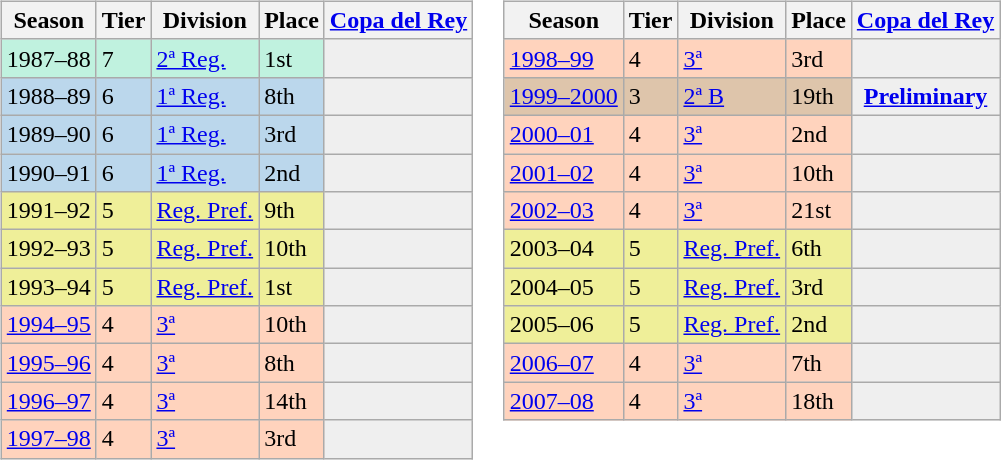<table>
<tr>
<td valign="top" width=0%><br><table class="wikitable">
<tr style="background:#f0f6fa;">
<th>Season</th>
<th>Tier</th>
<th>Division</th>
<th>Place</th>
<th><a href='#'>Copa del Rey</a></th>
</tr>
<tr>
<td style="background:#C0F2DF;">1987–88</td>
<td style="background:#C0F2DF;">7</td>
<td style="background:#C0F2DF;"><a href='#'>2ª Reg.</a></td>
<td style="background:#C0F2DF;">1st</td>
<th style="background:#efefef;"></th>
</tr>
<tr>
<td style="background:#BBD7EC;">1988–89</td>
<td style="background:#BBD7EC;">6</td>
<td style="background:#BBD7EC;"><a href='#'>1ª Reg.</a></td>
<td style="background:#BBD7EC;">8th</td>
<th style="background:#efefef;"></th>
</tr>
<tr>
<td style="background:#BBD7EC;">1989–90</td>
<td style="background:#BBD7EC;">6</td>
<td style="background:#BBD7EC;"><a href='#'>1ª Reg.</a></td>
<td style="background:#BBD7EC;">3rd</td>
<th style="background:#efefef;"></th>
</tr>
<tr>
<td style="background:#BBD7EC;">1990–91</td>
<td style="background:#BBD7EC;">6</td>
<td style="background:#BBD7EC;"><a href='#'>1ª Reg.</a></td>
<td style="background:#BBD7EC;">2nd</td>
<th style="background:#efefef;"></th>
</tr>
<tr>
<td style="background:#EFEF99;">1991–92</td>
<td style="background:#EFEF99;">5</td>
<td style="background:#EFEF99;"><a href='#'>Reg. Pref.</a></td>
<td style="background:#EFEF99;">9th</td>
<th style="background:#efefef;"></th>
</tr>
<tr>
<td style="background:#EFEF99;">1992–93</td>
<td style="background:#EFEF99;">5</td>
<td style="background:#EFEF99;"><a href='#'>Reg. Pref.</a></td>
<td style="background:#EFEF99;">10th</td>
<th style="background:#efefef;"></th>
</tr>
<tr>
<td style="background:#EFEF99;">1993–94</td>
<td style="background:#EFEF99;">5</td>
<td style="background:#EFEF99;"><a href='#'>Reg. Pref.</a></td>
<td style="background:#EFEF99;">1st</td>
<th style="background:#efefef;"></th>
</tr>
<tr>
<td style="background:#FFD3BD;"><a href='#'>1994–95</a></td>
<td style="background:#FFD3BD;">4</td>
<td style="background:#FFD3BD;"><a href='#'>3ª</a></td>
<td style="background:#FFD3BD;">10th</td>
<th style="background:#efefef;"></th>
</tr>
<tr>
<td style="background:#FFD3BD;"><a href='#'>1995–96</a></td>
<td style="background:#FFD3BD;">4</td>
<td style="background:#FFD3BD;"><a href='#'>3ª</a></td>
<td style="background:#FFD3BD;">8th</td>
<th style="background:#efefef;"></th>
</tr>
<tr>
<td style="background:#FFD3BD;"><a href='#'>1996–97</a></td>
<td style="background:#FFD3BD;">4</td>
<td style="background:#FFD3BD;"><a href='#'>3ª</a></td>
<td style="background:#FFD3BD;">14th</td>
<th style="background:#efefef;"></th>
</tr>
<tr>
<td style="background:#FFD3BD;"><a href='#'>1997–98</a></td>
<td style="background:#FFD3BD;">4</td>
<td style="background:#FFD3BD;"><a href='#'>3ª</a></td>
<td style="background:#FFD3BD;">3rd</td>
<th style="background:#efefef;"></th>
</tr>
</table>
</td>
<td valign="top" width=0%><br><table class="wikitable">
<tr style="background:#f0f6fa;">
<th>Season</th>
<th>Tier</th>
<th>Division</th>
<th>Place</th>
<th><a href='#'>Copa del Rey</a></th>
</tr>
<tr>
<td style="background:#FFD3BD;"><a href='#'>1998–99</a></td>
<td style="background:#FFD3BD;">4</td>
<td style="background:#FFD3BD;"><a href='#'>3ª</a></td>
<td style="background:#FFD3BD;">3rd</td>
<th style="background:#efefef;"></th>
</tr>
<tr>
<td style="background:#DEC5AB;"><a href='#'>1999–2000</a></td>
<td style="background:#DEC5AB;">3</td>
<td style="background:#DEC5AB;"><a href='#'>2ª B</a></td>
<td style="background:#DEC5AB;">19th</td>
<th style="background:#efefef;"><a href='#'>Preliminary</a></th>
</tr>
<tr>
<td style="background:#FFD3BD;"><a href='#'>2000–01</a></td>
<td style="background:#FFD3BD;">4</td>
<td style="background:#FFD3BD;"><a href='#'>3ª</a></td>
<td style="background:#FFD3BD;">2nd</td>
<th style="background:#efefef;"></th>
</tr>
<tr>
<td style="background:#FFD3BD;"><a href='#'>2001–02</a></td>
<td style="background:#FFD3BD;">4</td>
<td style="background:#FFD3BD;"><a href='#'>3ª</a></td>
<td style="background:#FFD3BD;">10th</td>
<th style="background:#efefef;"></th>
</tr>
<tr>
<td style="background:#FFD3BD;"><a href='#'>2002–03</a></td>
<td style="background:#FFD3BD;">4</td>
<td style="background:#FFD3BD;"><a href='#'>3ª</a></td>
<td style="background:#FFD3BD;">21st</td>
<th style="background:#efefef;"></th>
</tr>
<tr>
<td style="background:#EFEF99;">2003–04</td>
<td style="background:#EFEF99;">5</td>
<td style="background:#EFEF99;"><a href='#'>Reg. Pref.</a></td>
<td style="background:#EFEF99;">6th</td>
<td style="background:#efefef;"></td>
</tr>
<tr>
<td style="background:#EFEF99;">2004–05</td>
<td style="background:#EFEF99;">5</td>
<td style="background:#EFEF99;"><a href='#'>Reg. Pref.</a></td>
<td style="background:#EFEF99;">3rd</td>
<td style="background:#efefef;"></td>
</tr>
<tr>
<td style="background:#EFEF99;">2005–06</td>
<td style="background:#EFEF99;">5</td>
<td style="background:#EFEF99;"><a href='#'>Reg. Pref.</a></td>
<td style="background:#EFEF99;">2nd</td>
<td style="background:#efefef;"></td>
</tr>
<tr>
<td style="background:#FFD3BD;"><a href='#'>2006–07</a></td>
<td style="background:#FFD3BD;">4</td>
<td style="background:#FFD3BD;"><a href='#'>3ª</a></td>
<td style="background:#FFD3BD;">7th</td>
<th style="background:#efefef;"></th>
</tr>
<tr>
<td style="background:#FFD3BD;"><a href='#'>2007–08</a></td>
<td style="background:#FFD3BD;">4</td>
<td style="background:#FFD3BD;"><a href='#'>3ª</a></td>
<td style="background:#FFD3BD;">18th</td>
<th style="background:#efefef;"></th>
</tr>
</table>
</td>
</tr>
</table>
